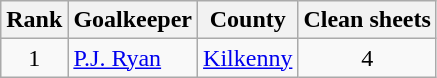<table class="wikitable">
<tr>
<th>Rank</th>
<th>Goalkeeper</th>
<th>County</th>
<th>Clean sheets</th>
</tr>
<tr>
<td rowspan=1 align=center>1</td>
<td><a href='#'>P.J. Ryan</a></td>
<td> <a href='#'>Kilkenny</a></td>
<td align=center>4</td>
</tr>
</table>
